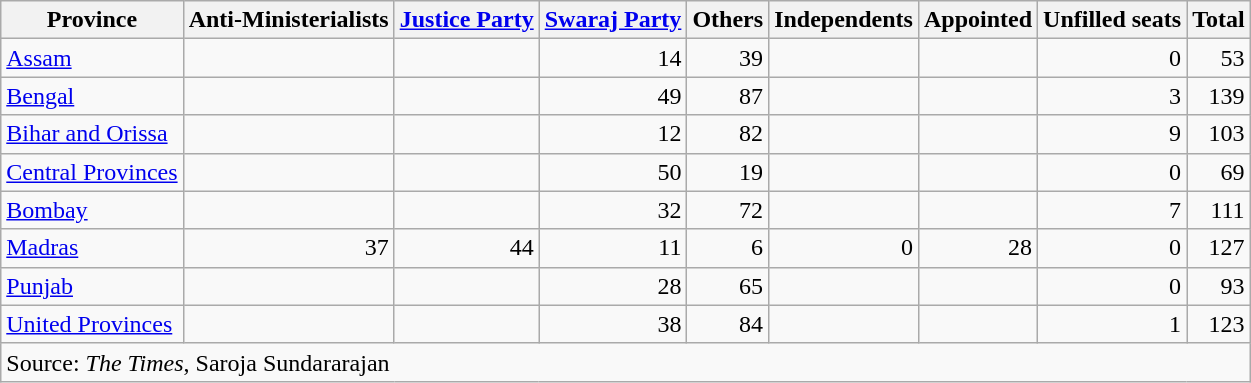<table class=wikitable style=text-align:right>
<tr>
<th>Province</th>
<th>Anti-Ministerialists</th>
<th><a href='#'>Justice Party</a></th>
<th><a href='#'>Swaraj Party</a></th>
<th>Others</th>
<th>Independents</th>
<th>Appointed</th>
<th>Unfilled seats</th>
<th>Total</th>
</tr>
<tr>
<td align=left><a href='#'>Assam</a></td>
<td></td>
<td></td>
<td>14</td>
<td>39</td>
<td></td>
<td></td>
<td>0</td>
<td>53</td>
</tr>
<tr>
<td align=left><a href='#'>Bengal</a></td>
<td></td>
<td></td>
<td>49</td>
<td>87</td>
<td></td>
<td></td>
<td>3</td>
<td>139</td>
</tr>
<tr>
<td align=left><a href='#'>Bihar and Orissa</a></td>
<td></td>
<td></td>
<td>12</td>
<td>82</td>
<td></td>
<td></td>
<td>9</td>
<td>103</td>
</tr>
<tr>
<td align=left><a href='#'>Central Provinces</a></td>
<td></td>
<td></td>
<td>50</td>
<td>19</td>
<td></td>
<td></td>
<td>0</td>
<td>69</td>
</tr>
<tr>
<td align=left><a href='#'>Bombay</a></td>
<td></td>
<td></td>
<td>32</td>
<td>72</td>
<td></td>
<td></td>
<td>7</td>
<td>111</td>
</tr>
<tr>
<td align=left><a href='#'>Madras</a></td>
<td>37</td>
<td>44</td>
<td>11</td>
<td>6</td>
<td>0</td>
<td>28</td>
<td>0</td>
<td>127</td>
</tr>
<tr>
<td align=left><a href='#'>Punjab</a></td>
<td></td>
<td></td>
<td>28</td>
<td>65</td>
<td></td>
<td></td>
<td>0</td>
<td>93</td>
</tr>
<tr>
<td align=left><a href='#'>United Provinces</a></td>
<td></td>
<td></td>
<td>38</td>
<td>84</td>
<td></td>
<td></td>
<td>1</td>
<td>123</td>
</tr>
<tr>
<td align=left colspan=9>Source: <em>The Times</em>, Saroja Sundararajan</td>
</tr>
</table>
